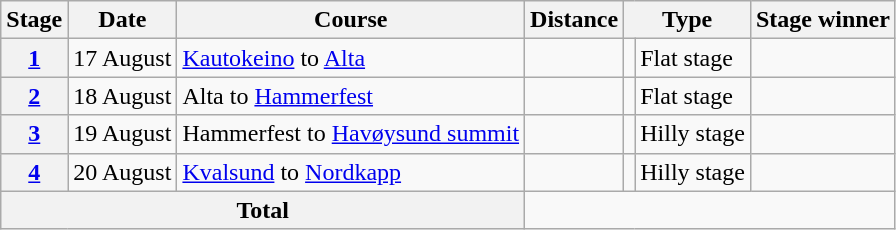<table class="wikitable">
<tr>
<th scope="col">Stage</th>
<th scope="col">Date</th>
<th scope="col">Course</th>
<th scope="col">Distance</th>
<th scope="col" colspan="2">Type</th>
<th scope="col">Stage winner</th>
</tr>
<tr>
<th scope="row" style="text-align:center;"><a href='#'>1</a></th>
<td style="text-align:center;">17 August</td>
<td><a href='#'>Kautokeino</a> to <a href='#'>Alta</a></td>
<td style="text-align:center;"></td>
<td></td>
<td>Flat stage</td>
<td></td>
</tr>
<tr>
<th scope="row" style="text-align:center;"><a href='#'>2</a></th>
<td style="text-align:center;">18 August</td>
<td>Alta to <a href='#'>Hammerfest</a></td>
<td style="text-align:center;"></td>
<td></td>
<td>Flat stage</td>
<td></td>
</tr>
<tr>
<th scope="row" style="text-align:center;"><a href='#'>3</a></th>
<td style="text-align:center;">19 August</td>
<td>Hammerfest to <a href='#'>Havøysund summit</a></td>
<td style="text-align:center;"></td>
<td></td>
<td>Hilly stage</td>
<td></td>
</tr>
<tr>
<th scope="row" style="text-align:center;"><a href='#'>4</a></th>
<td style="text-align:center;">20 August</td>
<td><a href='#'>Kvalsund</a> to <a href='#'>Nordkapp</a></td>
<td style="text-align:center;"></td>
<td></td>
<td>Hilly stage</td>
<td></td>
</tr>
<tr>
<th colspan="3">Total</th>
<td colspan="4" style="text-align:center;"></td>
</tr>
</table>
